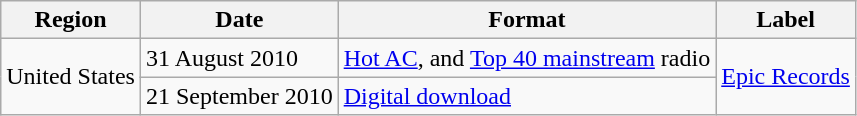<table class="wikitable">
<tr>
<th>Region</th>
<th>Date</th>
<th>Format</th>
<th>Label</th>
</tr>
<tr>
<td rowspan="2">United States</td>
<td>31 August 2010</td>
<td><a href='#'>Hot AC</a>, and <a href='#'>Top 40 mainstream</a> radio</td>
<td rowspan="2"><a href='#'>Epic Records</a></td>
</tr>
<tr>
<td>21 September 2010</td>
<td><a href='#'>Digital download</a></td>
</tr>
</table>
